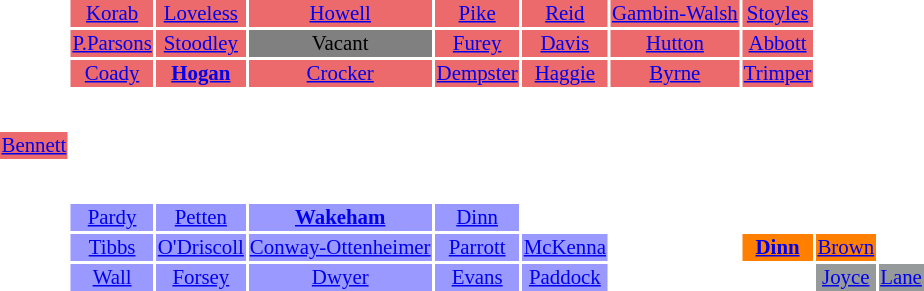<table style="text-align:center;font-size:87%;" cellpadding="1px">
<tr>
<td></td>
<td bgcolor=EC6A6C><a href='#'>Korab</a></td>
<td bgcolor=EC6A6C><a href='#'>Loveless</a></td>
<td bgcolor=EC6A6C><a href='#'>Howell</a></td>
<td bgcolor=EC6A6C><a href='#'>Pike</a></td>
<td bgcolor=EC6A6C><a href='#'>Reid</a></td>
<td bgcolor=EC6A6C><a href='#'>Gambin-Walsh</a></td>
<td bgcolor=EC6A6C><a href='#'>Stoyles</a></td>
</tr>
<tr>
<td></td>
<td bgcolor=EC6A6C><a href='#'>P.Parsons</a></td>
<td bgcolor=EC6A6C><a href='#'>Stoodley</a></td>
<td bgcolor=gray>Vacant</td>
<td bgcolor=EC6A6C><a href='#'>Furey</a></td>
<td bgcolor=EC6A6C><a href='#'>Davis</a></td>
<td bgcolor=EC6A6C><a href='#'>Hutton</a></td>
<td bgcolor=EC6A6C><a href='#'>Abbott</a></td>
</tr>
<tr>
<td></td>
<td bgcolor=EC6A6C><a href='#'>Coady</a></td>
<td bgcolor=EC6A6C><a href='#'><strong>Hogan</strong></a></td>
<td bgcolor=EC6A6C><a href='#'>Crocker</a></td>
<td bgcolor=EC6A6C><a href='#'>Dempster</a></td>
<td bgcolor=EC6A6C><a href='#'>Haggie</a></td>
<td bgcolor=EC6A6C><a href='#'>Byrne</a></td>
<td bgcolor=EC6A6C><a href='#'>Trimper</a></td>
</tr>
<tr>
<td style="padding-top: 25px"></td>
</tr>
<tr>
<td bgcolor=EC6A6C><a href='#'>Bennett</a></td>
</tr>
<tr>
<td style="padding-top: 25px"></td>
</tr>
<tr>
<td></td>
<td bgcolor=#9999ff><a href='#'>Pardy</a></td>
<td bgcolor=#9999ff><a href='#'>Petten</a></td>
<td bgcolor=#9999ff><strong><a href='#'>Wakeham</a></strong></td>
<td bgcolor=#9999ff><a href='#'>Dinn</a></td>
<td></td>
<td></td>
</tr>
<tr>
<td></td>
<td bgcolor=#9999ff><a href='#'>Tibbs</a></td>
<td bgcolor=#9999ff><a href='#'>O'Driscoll</a></td>
<td bgcolor=#9999ff><a href='#'>Conway-Ottenheimer</a></td>
<td bgcolor=#9999ff><a href='#'>Parrott</a></td>
<td bgcolor=#9999ff><a href='#'>McKenna</a></td>
<td></td>
<td bgcolor=FF7F00><a href='#'><strong>Dinn</strong></a></td>
<td bgcolor=FF7F00><a href='#'>Brown</a></td>
<td></td>
</tr>
<tr>
<td></td>
<td bgcolor=#9999ff><a href='#'>Wall</a></td>
<td bgcolor=#9999ff><a href='#'>Forsey</a></td>
<td bgcolor=#9999ff><a href='#'>Dwyer</a></td>
<td bgcolor=#9999ff><a href='#'>Evans</a></td>
<td bgcolor=#9999ff><a href='#'>Paddock</a></td>
<td></td>
<td></td>
<td bgcolor=#979A9A><a href='#'>Joyce</a></td>
<td bgcolor=#979A9A><a href='#'>Lane</a></td>
</tr>
</table>
